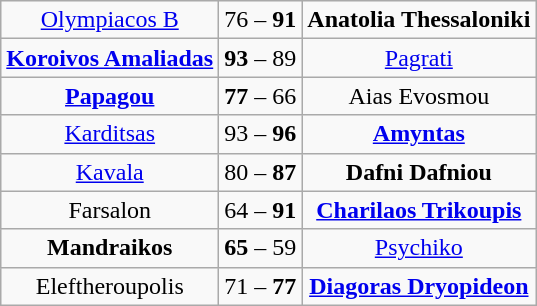<table class="wikitable" style="text-align: center; font-size:100%">
<tr>
<td><a href='#'>Olympiacos B</a></td>
<td>76 – <strong>91</strong></td>
<td><strong>Anatolia Thessaloniki</strong></td>
</tr>
<tr>
<td><strong><a href='#'>Koroivos Amaliadas</a></strong></td>
<td><strong>93</strong> – 89</td>
<td><a href='#'>Pagrati</a></td>
</tr>
<tr>
<td><strong><a href='#'>Papagou</a></strong></td>
<td><strong>77</strong> – 66</td>
<td>Aias Evosmou</td>
</tr>
<tr>
<td><a href='#'>Karditsas</a></td>
<td>93 – <strong>96</strong></td>
<td><strong><a href='#'>Amyntas</a></strong></td>
</tr>
<tr>
<td><a href='#'>Kavala</a></td>
<td>80 – <strong>87</strong></td>
<td><strong>Dafni Dafniou</strong></td>
</tr>
<tr>
<td>Farsalon</td>
<td>64 – <strong>91</strong></td>
<td><strong><a href='#'>Charilaos Trikoupis</a></strong></td>
</tr>
<tr>
<td><strong>Mandraikos</strong></td>
<td><strong>65</strong> – 59</td>
<td><a href='#'>Psychiko</a></td>
</tr>
<tr>
<td>Eleftheroupolis</td>
<td>71 – <strong>77</strong></td>
<td><strong><a href='#'>Diagoras Dryopideon</a></strong></td>
</tr>
</table>
